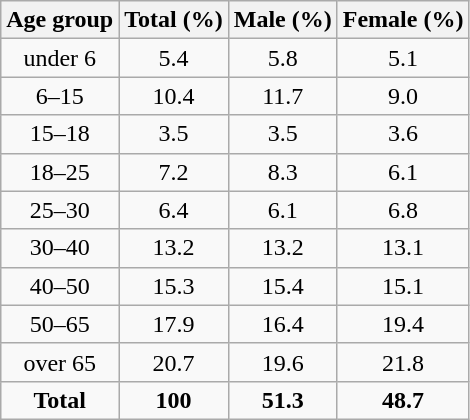<table class="wikitable">
<tr>
<th>Age group</th>
<th>Total (%)</th>
<th>Male (%)</th>
<th>Female (%)</th>
</tr>
<tr align="center">
<td>under 6</td>
<td>5.4</td>
<td>5.8</td>
<td>5.1</td>
</tr>
<tr align="center">
<td>6–15</td>
<td>10.4</td>
<td>11.7</td>
<td>9.0</td>
</tr>
<tr align="center">
<td>15–18</td>
<td>3.5</td>
<td>3.5</td>
<td>3.6</td>
</tr>
<tr align="center">
<td>18–25</td>
<td>7.2</td>
<td>8.3</td>
<td>6.1</td>
</tr>
<tr align="center">
<td>25–30</td>
<td>6.4</td>
<td>6.1</td>
<td>6.8</td>
</tr>
<tr align="center">
<td>30–40</td>
<td>13.2</td>
<td>13.2</td>
<td>13.1</td>
</tr>
<tr align="center">
<td>40–50</td>
<td>15.3</td>
<td>15.4</td>
<td>15.1</td>
</tr>
<tr align="center">
<td>50–65</td>
<td>17.9</td>
<td>16.4</td>
<td>19.4</td>
</tr>
<tr align="center">
<td>over 65</td>
<td>20.7</td>
<td>19.6</td>
<td>21.8</td>
</tr>
<tr align="center">
<td><strong>Total</strong></td>
<td><strong>100</strong></td>
<td><strong>51.3</strong></td>
<td><strong>48.7</strong></td>
</tr>
</table>
